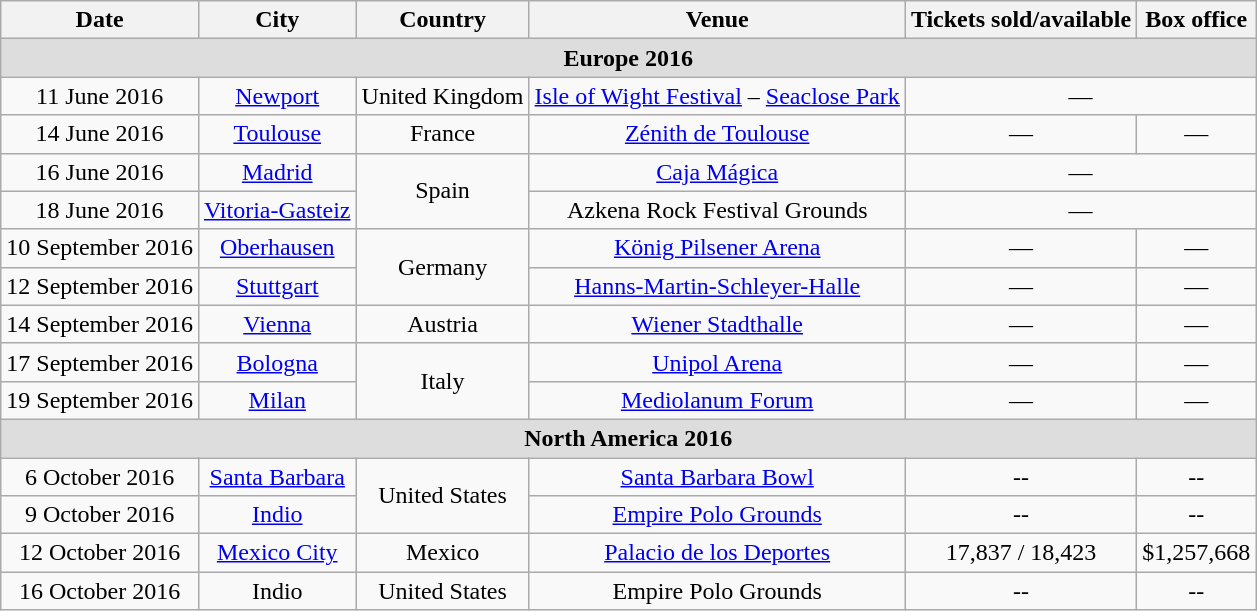<table class="wikitable" style="text-align:center;">
<tr>
<th>Date</th>
<th>City</th>
<th>Country</th>
<th>Venue</th>
<th>Tickets sold/available</th>
<th>Box office</th>
</tr>
<tr>
<td colspan="6" style="background:#ddd;"><strong>Europe 2016</strong></td>
</tr>
<tr>
<td>11 June 2016</td>
<td><a href='#'>Newport</a></td>
<td>United Kingdom</td>
<td><a href='#'>Isle of Wight Festival</a> – <a href='#'>Seaclose Park</a></td>
<td colspan="2">—</td>
</tr>
<tr>
<td>14 June 2016</td>
<td><a href='#'>Toulouse</a></td>
<td>France</td>
<td><a href='#'>Zénith de Toulouse</a></td>
<td>—</td>
<td>—</td>
</tr>
<tr>
<td>16 June 2016</td>
<td><a href='#'>Madrid</a></td>
<td rowspan="2">Spain</td>
<td><a href='#'>Caja Mágica</a></td>
<td colspan="2">—</td>
</tr>
<tr>
<td>18 June 2016</td>
<td><a href='#'>Vitoria-Gasteiz</a></td>
<td>Azkena Rock Festival Grounds</td>
<td colspan="2">—</td>
</tr>
<tr>
<td>10 September 2016</td>
<td><a href='#'>Oberhausen</a></td>
<td rowspan="2">Germany</td>
<td><a href='#'>König Pilsener Arena</a></td>
<td>—</td>
<td>—</td>
</tr>
<tr>
<td>12 September 2016</td>
<td><a href='#'>Stuttgart</a></td>
<td><a href='#'>Hanns-Martin-Schleyer-Halle</a></td>
<td>—</td>
<td>—</td>
</tr>
<tr>
<td>14 September 2016</td>
<td><a href='#'>Vienna</a></td>
<td>Austria</td>
<td><a href='#'>Wiener Stadthalle</a></td>
<td>—</td>
<td>—</td>
</tr>
<tr>
<td>17 September 2016</td>
<td><a href='#'>Bologna</a></td>
<td rowspan="2">Italy</td>
<td><a href='#'>Unipol Arena</a></td>
<td>—</td>
<td>—</td>
</tr>
<tr>
<td>19 September 2016</td>
<td><a href='#'>Milan</a></td>
<td><a href='#'>Mediolanum Forum</a></td>
<td>—</td>
<td>—</td>
</tr>
<tr>
<td colspan="6" style="background:#ddd;"><strong>North America 2016</strong></td>
</tr>
<tr>
<td>6 October 2016</td>
<td><a href='#'>Santa Barbara</a></td>
<td rowspan="2">United States</td>
<td><a href='#'>Santa Barbara Bowl</a></td>
<td>--</td>
<td>--</td>
</tr>
<tr>
<td>9 October 2016</td>
<td><a href='#'>Indio</a></td>
<td><a href='#'>Empire Polo Grounds</a></td>
<td>--</td>
<td>--</td>
</tr>
<tr>
<td>12 October 2016</td>
<td><a href='#'>Mexico City</a></td>
<td>Mexico</td>
<td><a href='#'>Palacio de los Deportes</a></td>
<td>17,837 / 18,423</td>
<td>$1,257,668</td>
</tr>
<tr>
<td>16 October 2016</td>
<td>Indio</td>
<td>United States</td>
<td>Empire Polo Grounds</td>
<td>--</td>
<td>--</td>
</tr>
</table>
